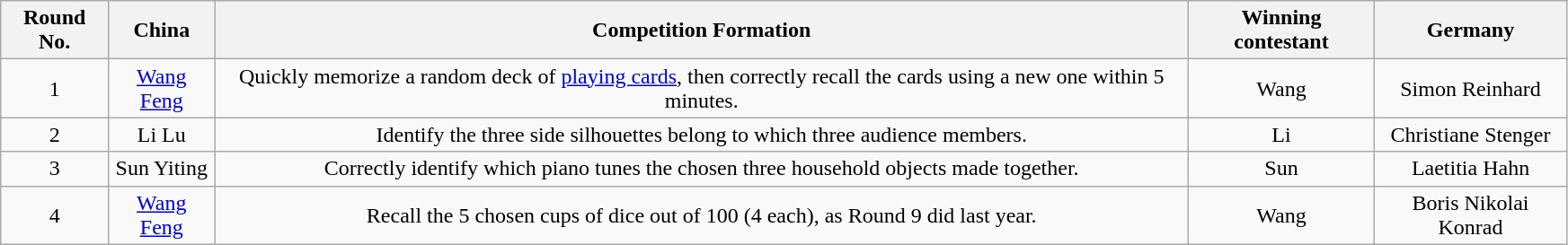<table class="wikitable" style="width:92%; text-align:center">
<tr>
<th>Round No.</th>
<th>China</th>
<th>Competition Formation</th>
<th>Winning contestant</th>
<th>Germany</th>
</tr>
<tr>
<td>1</td>
<td><a href='#'>Wang Feng</a></td>
<td>Quickly memorize a random deck of <a href='#'>playing cards</a>, then correctly recall the cards using a new one within 5 minutes.</td>
<td>Wang</td>
<td>Simon Reinhard</td>
</tr>
<tr>
<td>2</td>
<td>Li Lu</td>
<td>Identify the three side silhouettes belong to which three audience members.</td>
<td>Li</td>
<td>Christiane Stenger</td>
</tr>
<tr>
<td>3</td>
<td>Sun Yiting</td>
<td>Correctly identify which piano tunes the chosen three household objects made together.</td>
<td>Sun</td>
<td>Laetitia Hahn</td>
</tr>
<tr>
<td>4</td>
<td><a href='#'>Wang Feng</a></td>
<td>Recall the 5 chosen cups of dice out of 100 (4 each), as Round 9 did last year.</td>
<td>Wang</td>
<td>Boris Nikolai Konrad</td>
</tr>
</table>
